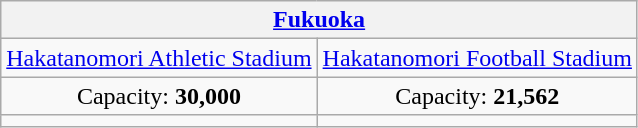<table class="wikitable" style="text-align:center">
<tr>
<th colspan="2"><a href='#'>Fukuoka</a></th>
</tr>
<tr>
<td><a href='#'>Hakatanomori Athletic Stadium</a></td>
<td><a href='#'>Hakatanomori Football Stadium</a></td>
</tr>
<tr>
<td>Capacity: <strong>30,000</strong></td>
<td>Capacity: <strong>21,562</strong></td>
</tr>
<tr>
<td></td>
<td></td>
</tr>
</table>
